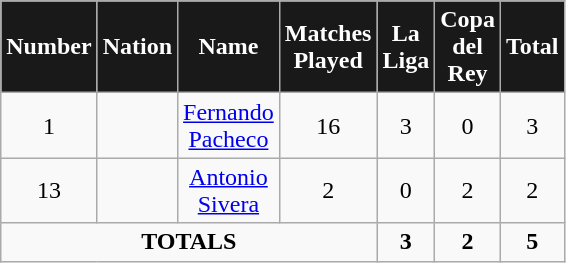<table class="wikitable"  style="text-align:center; font-size:100%; ">
<tr>
<th style="background:#191919; color:white; width:0px;">Number</th>
<th style="background:#191919; color:white; width:0px;">Nation</th>
<th style="background:#191919; color:white; width:0px;">Name</th>
<th style="background:#191919; color:white; width:0px;">Matches<br>Played</th>
<th style="background:#191919; color:white; width:0px;">La Liga</th>
<th style="background:#191919; color:white; width:0px;">Copa del Rey</th>
<th style="background:#191919; color:white; width:0px;">Total</th>
</tr>
<tr>
<td>1</td>
<td></td>
<td><a href='#'>Fernando Pacheco</a></td>
<td>16</td>
<td>3</td>
<td>0</td>
<td>3</td>
</tr>
<tr>
<td>13</td>
<td></td>
<td><a href='#'>Antonio Sivera</a></td>
<td>2</td>
<td>0</td>
<td>2</td>
<td>2</td>
</tr>
<tr>
<td colspan=4><strong>TOTALS</strong></td>
<td><strong>3</strong></td>
<td><strong>2</strong></td>
<td><strong>5</strong></td>
</tr>
</table>
